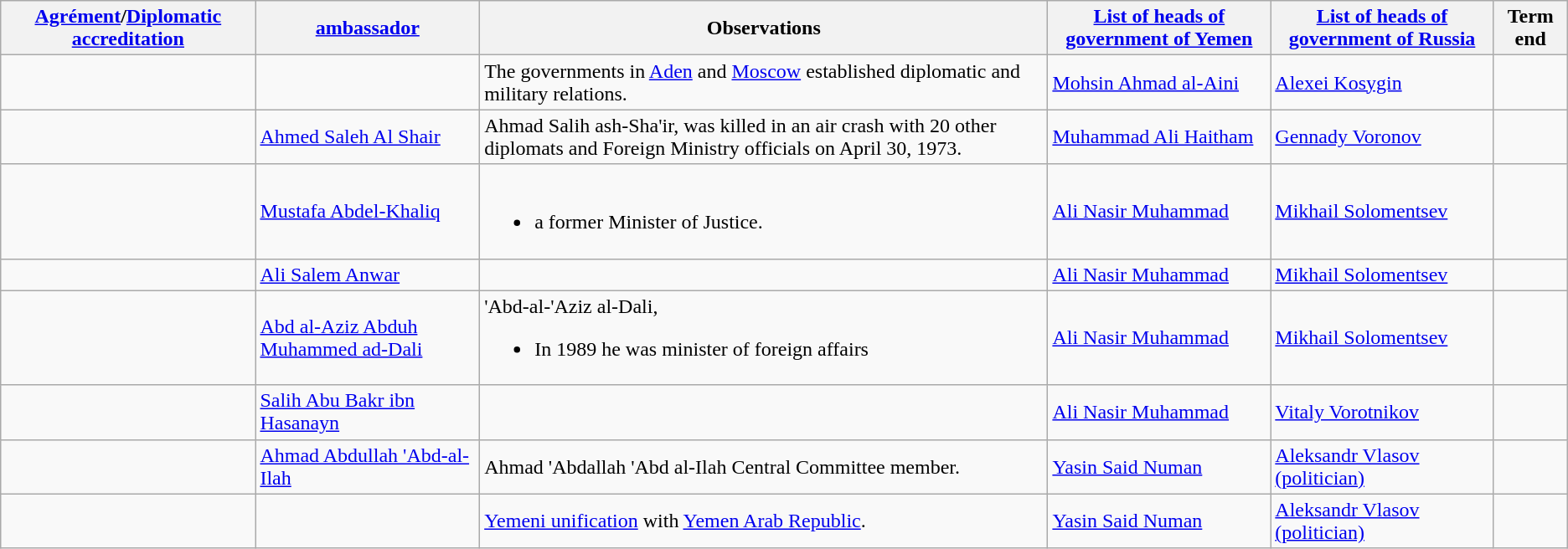<table class="wikitable sortable">
<tr>
<th><a href='#'>Agrément</a>/<a href='#'>Diplomatic accreditation</a></th>
<th><a href='#'>ambassador</a></th>
<th>Observations</th>
<th><a href='#'>List of heads of government of Yemen</a></th>
<th><a href='#'>List of heads of government of Russia</a></th>
<th>Term end</th>
</tr>
<tr>
<td></td>
<td></td>
<td>The governments in <a href='#'>Aden</a> and <a href='#'>Moscow</a> established diplomatic and military relations.</td>
<td><a href='#'>Mohsin Ahmad al-Aini</a></td>
<td><a href='#'>Alexei Kosygin</a></td>
<td></td>
</tr>
<tr>
<td></td>
<td><a href='#'>Ahmed Saleh Al Shair</a></td>
<td>Ahmad Salih ash-Sha'ir, was killed in an air crash with 20 other diplomats and Foreign Ministry officials on April 30, 1973.</td>
<td><a href='#'>Muhammad Ali Haitham</a></td>
<td><a href='#'>Gennady Voronov</a></td>
<td></td>
</tr>
<tr>
<td></td>
<td><a href='#'>Mustafa Abdel-Khaliq</a></td>
<td><br><ul><li>a former Minister of Justice.</li></ul></td>
<td><a href='#'>Ali Nasir Muhammad</a></td>
<td><a href='#'>Mikhail Solomentsev</a></td>
<td></td>
</tr>
<tr>
<td></td>
<td><a href='#'>Ali Salem Anwar</a></td>
<td></td>
<td><a href='#'>Ali Nasir Muhammad</a></td>
<td><a href='#'>Mikhail Solomentsev</a></td>
<td></td>
</tr>
<tr>
<td></td>
<td><a href='#'>Abd al-Aziz Abduh Muhammed ad-Dali</a></td>
<td>'Abd-al-'Aziz al-Dali,<br><ul><li>In 1989 he was  minister of foreign affairs</li></ul></td>
<td><a href='#'>Ali Nasir Muhammad</a></td>
<td><a href='#'>Mikhail Solomentsev</a></td>
<td></td>
</tr>
<tr>
<td></td>
<td><a href='#'>Salih Abu Bakr ibn Hasanayn</a></td>
<td></td>
<td><a href='#'>Ali Nasir Muhammad</a></td>
<td><a href='#'>Vitaly Vorotnikov</a></td>
<td></td>
</tr>
<tr>
<td></td>
<td><a href='#'>Ahmad Abdullah 'Abd-al-Ilah</a></td>
<td>Ahmad 'Abdallah 'Abd al-Ilah Central Committee member.</td>
<td><a href='#'>Yasin Said Numan</a></td>
<td><a href='#'>Aleksandr Vlasov (politician)</a></td>
<td></td>
</tr>
<tr>
<td></td>
<td></td>
<td><a href='#'>Yemeni unification</a> with <a href='#'>Yemen Arab Republic</a>.</td>
<td><a href='#'>Yasin Said Numan</a></td>
<td><a href='#'>Aleksandr Vlasov (politician)</a></td>
<td></td>
</tr>
</table>
